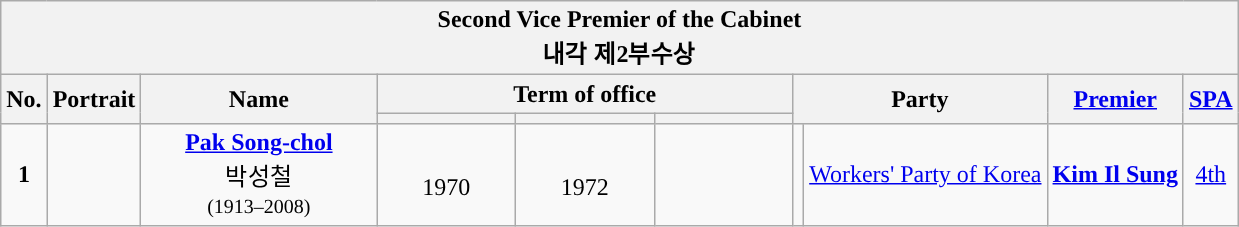<table class="wikitable" style="text-align:center;">
<tr>
<th colspan="10"><strong>Second Vice Premier of the Cabinet</strong><br><strong>내각 제2부수상</strong></th>
</tr>
<tr>
<th rowspan="2">No.</th>
<th rowspan="2">Portrait</th>
<th rowspan="2" width="150">Name<br></th>
<th colspan="3">Term of office</th>
<th colspan="2" rowspan="2">Party</th>
<th rowspan="2"><a href='#'>Premier</a></th>
<th rowspan="2"><a href='#'>SPA</a></th>
</tr>
<tr>
<th width="85"></th>
<th width="85"></th>
<th width="85"></th>
</tr>
<tr>
<td><strong>1</strong></td>
<td></td>
<td><strong><a href='#'>Pak Song-chol</a></strong><br>박성철<br><small>(1913–2008)</small></td>
<td><br>1970</td>
<td><br>1972</td>
<td></td>
<td></td>
<td><a href='#'>Workers' Party of Korea</a></td>
<td><strong><a href='#'>Kim Il Sung</a></strong></td>
<td><a href='#'>4th</a></td>
</tr>
</table>
